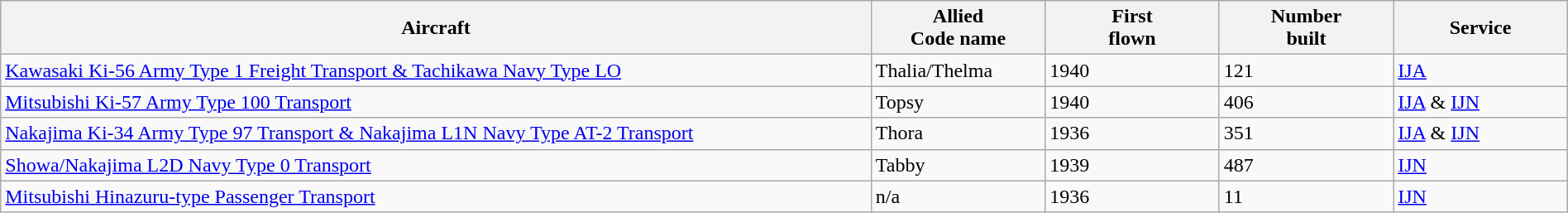<table class="wikitable sortable" style="width:100%;">
<tr>
<th width=50%>Aircraft</th>
<th width=10%>Allied<br>Code name</th>
<th width=10%>First<br>flown</th>
<th width=10%>Number<br>built</th>
<th width=10%>Service</th>
</tr>
<tr>
<td><a href='#'>Kawasaki Ki-56 Army Type 1 Freight Transport & Tachikawa Navy Type LO</a></td>
<td>Thalia/Thelma</td>
<td>1940</td>
<td>121</td>
<td><a href='#'>IJA</a></td>
</tr>
<tr>
<td><a href='#'>Mitsubishi Ki-57 Army Type 100 Transport</a></td>
<td>Topsy</td>
<td>1940</td>
<td>406</td>
<td><a href='#'>IJA</a> & <a href='#'>IJN</a></td>
</tr>
<tr>
<td><a href='#'>Nakajima Ki-34 Army Type 97 Transport & Nakajima L1N Navy Type AT-2 Transport</a></td>
<td>Thora</td>
<td>1936</td>
<td>351</td>
<td><a href='#'>IJA</a> & <a href='#'>IJN</a></td>
</tr>
<tr>
<td><a href='#'>Showa/Nakajima L2D Navy Type 0 Transport</a></td>
<td>Tabby</td>
<td>1939</td>
<td>487</td>
<td><a href='#'>IJN</a></td>
</tr>
<tr>
<td><a href='#'>Mitsubishi Hinazuru-type Passenger Transport</a></td>
<td>n/a</td>
<td>1936</td>
<td>11</td>
<td><a href='#'>IJN</a></td>
</tr>
</table>
